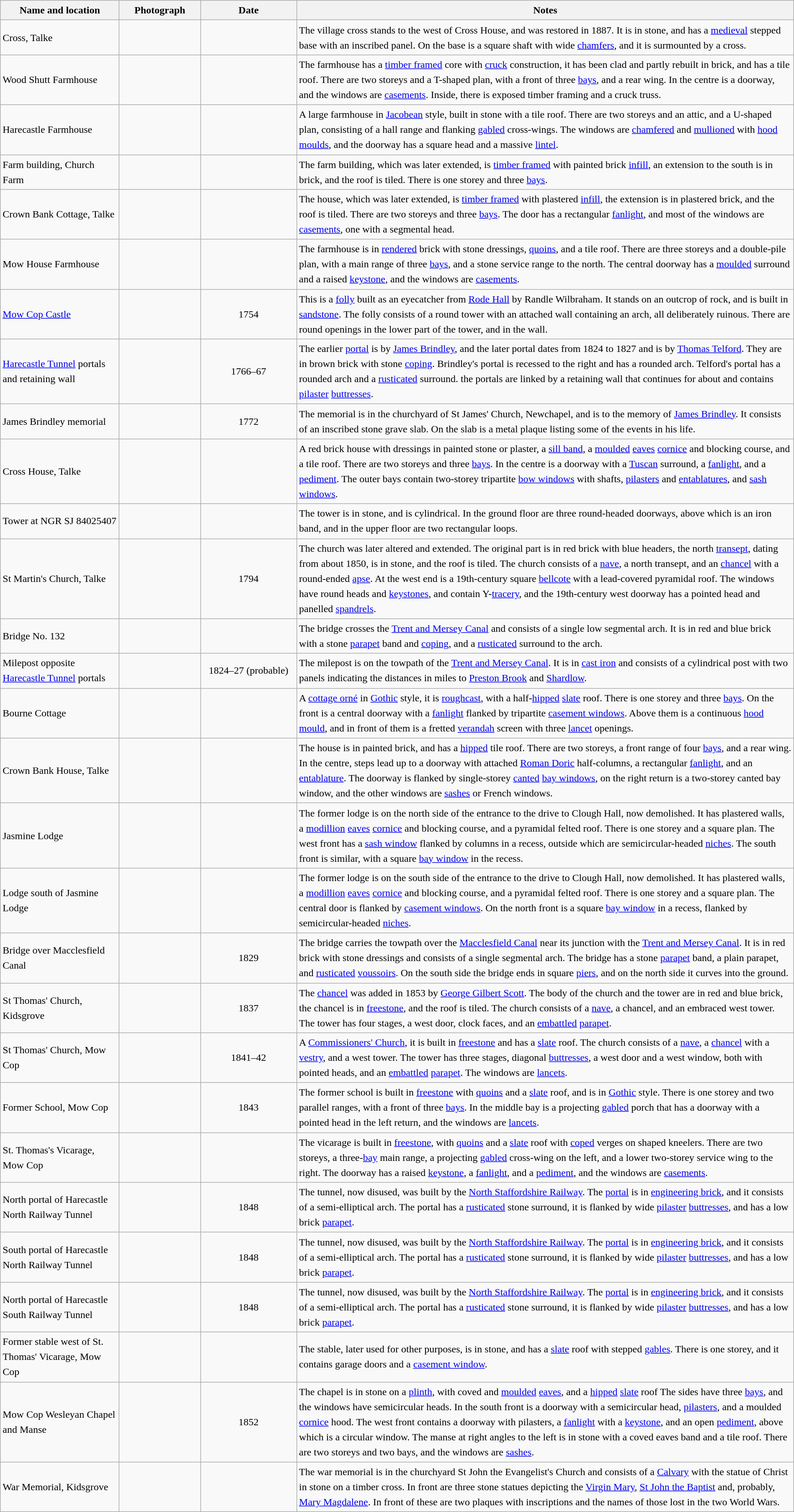<table class="wikitable sortable plainrowheaders" style="width:100%;border:0px;text-align:left;line-height:150%;">
<tr>
<th scope="col"  style="width:150px">Name and location</th>
<th scope="col"  style="width:100px" class="unsortable">Photograph</th>
<th scope="col"  style="width:120px">Date</th>
<th scope="col"  style="width:650px" class="unsortable">Notes</th>
</tr>
<tr>
<td>Cross, Talke<br><small></small></td>
<td></td>
<td align="center"></td>
<td>The village cross stands to the west of Cross House, and was restored in 1887.  It is in stone, and has a <a href='#'>medieval</a> stepped base with an inscribed panel.  On the base is a square shaft with wide <a href='#'>chamfers</a>, and it is surmounted by a cross.</td>
</tr>
<tr>
<td>Wood Shutt Farmhouse<br><small></small></td>
<td></td>
<td align="center"></td>
<td>The farmhouse has a <a href='#'>timber framed</a> core with <a href='#'>cruck</a> construction, it has been clad and partly rebuilt in brick, and has a tile roof.  There are two storeys and a T-shaped plan, with a front of three <a href='#'>bays</a>, and a rear wing.  In the centre is a doorway, and the windows are <a href='#'>casements</a>.  Inside, there is exposed timber framing and a cruck truss.</td>
</tr>
<tr>
<td>Harecastle Farmhouse<br><small></small></td>
<td></td>
<td align="center"></td>
<td>A large farmhouse in <a href='#'>Jacobean</a> style, built in stone with a tile roof.  There are two storeys and an attic, and a U-shaped plan, consisting of a hall range and flanking <a href='#'>gabled</a> cross-wings.  The windows are <a href='#'>chamfered</a> and <a href='#'>mullioned</a> with <a href='#'>hood moulds</a>, and the doorway has a square head and a massive <a href='#'>lintel</a>.</td>
</tr>
<tr>
<td>Farm building, Church Farm<br><small></small></td>
<td></td>
<td align="center"></td>
<td>The farm building, which was later extended, is <a href='#'>timber framed</a> with painted brick <a href='#'>infill</a>, an extension to the south is in brick, and the roof is tiled.   There is one storey and three <a href='#'>bays</a>.</td>
</tr>
<tr>
<td>Crown Bank Cottage, Talke<br><small></small></td>
<td></td>
<td align="center"></td>
<td>The house, which was later extended, is <a href='#'>timber framed</a> with plastered <a href='#'>infill</a>, the extension is in plastered brick, and the roof is tiled.  There are two storeys and three <a href='#'>bays</a>.  The door has a rectangular <a href='#'>fanlight</a>, and most of the windows are <a href='#'>casements</a>, one with a segmental head.</td>
</tr>
<tr>
<td>Mow House Farmhouse<br><small></small></td>
<td></td>
<td align="center"></td>
<td>The farmhouse is in <a href='#'>rendered</a> brick with stone dressings, <a href='#'>quoins</a>, and a tile roof.  There are three storeys and a double-pile plan, with a main range of three <a href='#'>bays</a>, and a stone service range to the north.  The central doorway has a <a href='#'>moulded</a> surround and a raised <a href='#'>keystone</a>, and the windows are <a href='#'>casements</a>.</td>
</tr>
<tr>
<td><a href='#'>Mow Cop Castle</a><br><small></small></td>
<td></td>
<td align="center">1754</td>
<td>This is a <a href='#'>folly</a> built as an eyecatcher from <a href='#'>Rode Hall</a> by Randle Wilbraham.  It stands on an outcrop of rock, and is built in <a href='#'>sandstone</a>. The folly consists of a round tower with an attached wall containing an arch, all deliberately ruinous.  There are round openings in the lower part of the tower, and in the wall.</td>
</tr>
<tr>
<td><a href='#'>Harecastle Tunnel</a> portals and retaining wall<br><small></small></td>
<td></td>
<td align="center">1766–67</td>
<td>The earlier <a href='#'>portal</a> is by <a href='#'>James Brindley</a>, and the later portal dates from 1824 to 1827 and is by <a href='#'>Thomas Telford</a>.  They are in brown brick with stone <a href='#'>coping</a>.  Brindley's portal is recessed to the right and has a rounded arch.  Telford's portal has a rounded arch and a <a href='#'>rusticated</a> surround.  the portals are linked by a retaining wall that continues for about  and contains <a href='#'>pilaster</a> <a href='#'>buttresses</a>.</td>
</tr>
<tr>
<td>James Brindley memorial<br><small></small></td>
<td></td>
<td align="center">1772</td>
<td>The memorial is in the churchyard of St James' Church, Newchapel, and is to the memory of <a href='#'>James Brindley</a>.  It consists of an inscribed stone grave slab.  On the slab is a metal plaque listing some of the events in his life.</td>
</tr>
<tr>
<td>Cross House, Talke<br><small></small></td>
<td></td>
<td align="center"></td>
<td>A red brick house with dressings in painted stone or plaster, a <a href='#'>sill band</a>, a <a href='#'>moulded</a> <a href='#'>eaves</a> <a href='#'>cornice</a> and blocking course, and a tile roof.  There are two storeys and three <a href='#'>bays</a>.  In the centre is a doorway with a <a href='#'>Tuscan</a> surround, a <a href='#'>fanlight</a>, and a <a href='#'>pediment</a>.  The outer bays contain two-storey tripartite <a href='#'>bow windows</a> with shafts, <a href='#'>pilasters</a> and <a href='#'>entablatures</a>, and <a href='#'>sash windows</a>.</td>
</tr>
<tr>
<td>Tower at NGR SJ 84025407<br><small></small></td>
<td></td>
<td align="center"></td>
<td>The tower is in stone, and is cylindrical.  In the ground floor are three round-headed doorways, above which is an iron band, and in the upper floor are two rectangular loops.</td>
</tr>
<tr>
<td>St Martin's Church, Talke<br><small></small></td>
<td></td>
<td align="center">1794</td>
<td>The church was later altered and extended.  The original part is in red brick with blue headers, the north <a href='#'>transept</a>, dating from about 1850, is in stone, and the roof is tiled.  The church consists of a <a href='#'>nave</a>, a north transept, and an <a href='#'>chancel</a> with a round-ended <a href='#'>apse</a>.  At the west end is a 19th-century square <a href='#'>bellcote</a> with a lead-covered pyramidal roof.  The windows have round heads and <a href='#'>keystones</a>, and contain Y-<a href='#'>tracery</a>, and the 19th-century west doorway has a pointed head and panelled <a href='#'>spandrels</a>.</td>
</tr>
<tr>
<td>Bridge No. 132<br><small></small></td>
<td></td>
<td align="center"></td>
<td>The bridge crosses the <a href='#'>Trent and Mersey Canal</a> and consists of a single low segmental arch.  It is in red and blue brick with a stone <a href='#'>parapet</a> band and <a href='#'>coping</a>, and a <a href='#'>rusticated</a> surround to the arch.</td>
</tr>
<tr>
<td>Milepost opposite <a href='#'>Harecastle Tunnel</a> portals<br><small></small></td>
<td></td>
<td align="center">1824–27 (probable)</td>
<td>The milepost is on the towpath of the <a href='#'>Trent and Mersey Canal</a>.  It is in <a href='#'>cast iron</a> and consists of a cylindrical post with two panels indicating the distances in miles to <a href='#'>Preston Brook</a> and <a href='#'>Shardlow</a>.</td>
</tr>
<tr>
<td>Bourne Cottage<br><small></small></td>
<td></td>
<td align="center"></td>
<td>A <a href='#'>cottage orné</a> in <a href='#'>Gothic</a> style, it is <a href='#'>roughcast</a>, with a half-<a href='#'>hipped</a> <a href='#'>slate</a> roof.  There is one storey and three <a href='#'>bays</a>.  On the front is a central doorway with a <a href='#'>fanlight</a> flanked by tripartite <a href='#'>casement windows</a>.  Above them is a continuous <a href='#'>hood mould</a>, and in front of them is a fretted <a href='#'>verandah</a> screen with three <a href='#'>lancet</a> openings.</td>
</tr>
<tr>
<td>Crown Bank House, Talke<br><small></small></td>
<td></td>
<td align="center"></td>
<td>The house is in painted brick, and has a <a href='#'>hipped</a> tile roof.  There are two storeys, a front range of four <a href='#'>bays</a>, and a rear wing.  In the centre, steps lead up to a doorway with attached <a href='#'>Roman Doric</a> half-columns, a rectangular <a href='#'>fanlight</a>, and an <a href='#'>entablature</a>.  The doorway is flanked by single-storey <a href='#'>canted</a> <a href='#'>bay windows</a>, on the right return is a two-storey canted bay window, and the other windows are <a href='#'>sashes</a> or French windows.</td>
</tr>
<tr>
<td>Jasmine Lodge<br><small></small></td>
<td></td>
<td align="center"></td>
<td>The former lodge is on the north side of the entrance to the drive to Clough Hall, now demolished.  It has plastered walls, a <a href='#'>modillion</a> <a href='#'>eaves</a> <a href='#'>cornice</a> and blocking course, and a pyramidal felted roof.  There is one storey and a square plan.  The west front has a <a href='#'>sash window</a> flanked by columns in a recess, outside which are semicircular-headed <a href='#'>niches</a>.  The south front is similar, with a square <a href='#'>bay window</a> in the recess.</td>
</tr>
<tr>
<td>Lodge south of Jasmine Lodge<br><small></small></td>
<td></td>
<td align="center"></td>
<td>The former lodge is on the south side of the entrance to the drive to Clough Hall, now demolished.  It has plastered walls, a <a href='#'>modillion</a> <a href='#'>eaves</a> <a href='#'>cornice</a> and blocking course, and a pyramidal felted roof.  There is one storey and a square plan.  The central door is flanked by <a href='#'>casement windows</a>.  On the north front is a square <a href='#'>bay window</a> in a recess, flanked by semicircular-headed <a href='#'>niches</a>.</td>
</tr>
<tr>
<td>Bridge over Macclesfield Canal<br><small></small></td>
<td></td>
<td align="center">1829</td>
<td>The bridge carries the towpath over the <a href='#'>Macclesfield Canal</a> near its junction with the <a href='#'>Trent and Mersey Canal</a>.  It is in red brick with stone dressings and consists of a single segmental arch.  The bridge has a stone <a href='#'>parapet</a> band, a plain parapet, and <a href='#'>rusticated</a> <a href='#'>voussoirs</a>.  On the south side the bridge ends in square <a href='#'>piers</a>, and on the north side it curves into the ground.</td>
</tr>
<tr>
<td>St Thomas' Church, Kidsgrove<br><small></small></td>
<td></td>
<td align="center">1837</td>
<td>The <a href='#'>chancel</a> was added in 1853 by <a href='#'>George Gilbert Scott</a>.  The body of the church and the tower are in red and blue brick, the chancel is in <a href='#'>freestone</a>, and the roof is tiled.  The church consists of a <a href='#'>nave</a>, a chancel, and an embraced west tower.  The tower has four stages, a west door, clock faces, and an <a href='#'>embattled</a> <a href='#'>parapet</a>.</td>
</tr>
<tr>
<td>St Thomas' Church, Mow Cop<br><small></small></td>
<td></td>
<td align="center">1841–42</td>
<td>A <a href='#'>Commissioners' Church</a>, it is built in <a href='#'>freestone</a> and has a <a href='#'>slate</a> roof.  The church consists of a <a href='#'>nave</a>, a <a href='#'>chancel</a> with a <a href='#'>vestry</a>, and a west tower.  The tower has three stages, diagonal <a href='#'>buttresses</a>, a west door and a west window, both with pointed heads, and an <a href='#'>embattled</a> <a href='#'>parapet</a>.  The windows are <a href='#'>lancets</a>.</td>
</tr>
<tr>
<td>Former School, Mow Cop<br><small></small></td>
<td></td>
<td align="center">1843</td>
<td>The former school is built in <a href='#'>freestone</a> with <a href='#'>quoins</a> and a <a href='#'>slate</a> roof, and is in <a href='#'>Gothic</a> style.  There is one storey and two parallel ranges, with a front of three <a href='#'>bays</a>.  In the middle bay is a projecting <a href='#'>gabled</a> porch that has a doorway with a pointed head in the left return, and the windows are <a href='#'>lancets</a>.</td>
</tr>
<tr>
<td>St. Thomas's Vicarage, Mow Cop<br><small></small></td>
<td></td>
<td align="center"></td>
<td>The vicarage is built in <a href='#'>freestone</a>, with <a href='#'>quoins</a> and a <a href='#'>slate</a> roof with <a href='#'>coped</a> verges on shaped kneelers.  There are two storeys, a three-<a href='#'>bay</a> main range, a projecting <a href='#'>gabled</a> cross-wing on the left, and a lower two-storey service wing to the right.  The doorway has a raised <a href='#'>keystone</a>, a <a href='#'>fanlight</a>, and a <a href='#'>pediment</a>, and the windows are <a href='#'>casements</a>.</td>
</tr>
<tr>
<td>North portal of Harecastle North Railway Tunnel<br><small></small></td>
<td></td>
<td align="center">1848</td>
<td>The tunnel, now disused, was built by the <a href='#'>North Staffordshire Railway</a>.  The <a href='#'>portal</a> is in <a href='#'>engineering brick</a>, and it consists of a semi-elliptical arch.  The portal has a <a href='#'>rusticated</a> stone surround, it is flanked by wide <a href='#'>pilaster</a> <a href='#'>buttresses</a>, and has a low brick <a href='#'>parapet</a>.</td>
</tr>
<tr>
<td>South portal of Harecastle North Railway Tunnel<br><small></small></td>
<td></td>
<td align="center">1848</td>
<td>The tunnel, now disused, was built by the <a href='#'>North Staffordshire Railway</a>.  The <a href='#'>portal</a> is in <a href='#'>engineering brick</a>, and it consists of a semi-elliptical arch.  The portal has a <a href='#'>rusticated</a> stone surround, it is flanked by wide <a href='#'>pilaster</a> <a href='#'>buttresses</a>, and has a low brick <a href='#'>parapet</a>.</td>
</tr>
<tr>
<td>North portal of Harecastle South Railway Tunnel<br><small></small></td>
<td></td>
<td align="center">1848</td>
<td>The tunnel, now disused, was built by the <a href='#'>North Staffordshire Railway</a>.  The <a href='#'>portal</a> is in <a href='#'>engineering brick</a>, and it consists of a semi-elliptical arch.  The portal has a <a href='#'>rusticated</a> stone surround, it is flanked by wide <a href='#'>pilaster</a> <a href='#'>buttresses</a>, and has a low brick <a href='#'>parapet</a>.</td>
</tr>
<tr>
<td>Former stable west of St. Thomas' Vicarage, Mow Cop<br><small></small></td>
<td></td>
<td align="center"></td>
<td>The stable, later used for other purposes, is in stone, and has a <a href='#'>slate</a> roof with stepped <a href='#'>gables</a>.  There is one storey, and it contains garage doors and a <a href='#'>casement window</a>.</td>
</tr>
<tr>
<td>Mow Cop Wesleyan Chapel and Manse<br><small></small></td>
<td></td>
<td align="center">1852</td>
<td>The chapel is in stone on a <a href='#'>plinth</a>, with coved and <a href='#'>moulded</a> <a href='#'>eaves</a>, and a <a href='#'>hipped</a> <a href='#'>slate</a> roof  The sides have three <a href='#'>bays</a>, and the windows have semicircular heads.  In the south front is a doorway with a semicircular head, <a href='#'>pilasters</a>, and a moulded <a href='#'>cornice</a> hood.  The west front contains a doorway with pilasters, a <a href='#'>fanlight</a> with a <a href='#'>keystone</a>, and an open <a href='#'>pediment</a>, above which is a circular window.  The manse at right angles to the left is in stone with a coved eaves band and a tile roof.  There are two storeys and two bays, and the windows are <a href='#'>sashes</a>.</td>
</tr>
<tr>
<td>War Memorial, Kidsgrove<br><small></small></td>
<td></td>
<td align="center"></td>
<td>The war memorial is in the churchyard St John the Evangelist's Church and consists of a <a href='#'>Calvary</a> with the statue of Christ in stone on a timber cross.  In front are three stone statues depicting the <a href='#'>Virgin Mary</a>, <a href='#'>St John the Baptist</a> and, probably, <a href='#'>Mary Magdalene</a>.  In front of these are two plaques with inscriptions and the names of those lost in the two World Wars.</td>
</tr>
<tr>
</tr>
</table>
